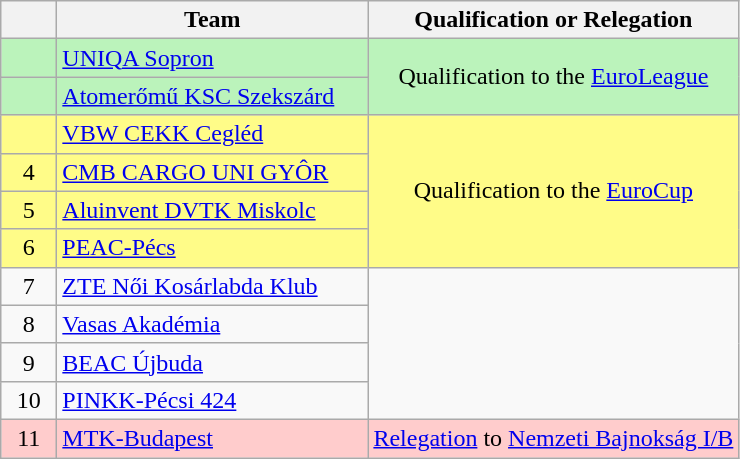<table class="wikitable" style="text-align: center;">
<tr>
<th width=30></th>
<th width=200>Team</th>
<th>Qualification or Relegation</th>
</tr>
<tr bgcolor="#BBF3BB">
<td></td>
<td align=left><a href='#'>UNIQA Sopron</a></td>
<td rowspan=2>Qualification to the <a href='#'>EuroLeague</a></td>
</tr>
<tr bgcolor="#BBF3BB">
<td></td>
<td align=left><a href='#'>Atomerőmű KSC Szekszárd</a></td>
</tr>
<tr bgcolor="#FFFC88">
<td></td>
<td align=left><a href='#'>VBW CEKK Cegléd</a></td>
<td rowspan=4>Qualification to the <a href='#'>EuroCup</a></td>
</tr>
<tr bgcolor="#FFFC88">
<td>4</td>
<td align="left"><a href='#'>CMB CARGO UNI GYÔR</a></td>
</tr>
<tr bgcolor="#FFFC88">
<td>5</td>
<td align="left"><a href='#'>Aluinvent DVTK Miskolc</a></td>
</tr>
<tr bgcolor="#FFFC88">
<td>6</td>
<td align="left"><a href='#'>PEAC-Pécs</a></td>
</tr>
<tr>
<td>7</td>
<td align="left"><a href='#'>ZTE Női Kosárlabda Klub</a></td>
</tr>
<tr>
<td>8</td>
<td align="left"><a href='#'>Vasas Akadémia</a></td>
</tr>
<tr>
<td>9</td>
<td align="left"><a href='#'>BEAC Újbuda</a></td>
</tr>
<tr>
<td>10</td>
<td align="left"><a href='#'>PINKK-Pécsi 424</a></td>
</tr>
<tr bgcolor="FFCCCC">
<td>11</td>
<td align="left"><a href='#'>MTK-Budapest</a></td>
<td><a href='#'>Relegation</a> to <a href='#'>Nemzeti Bajnokság I/B</a></td>
</tr>
</table>
